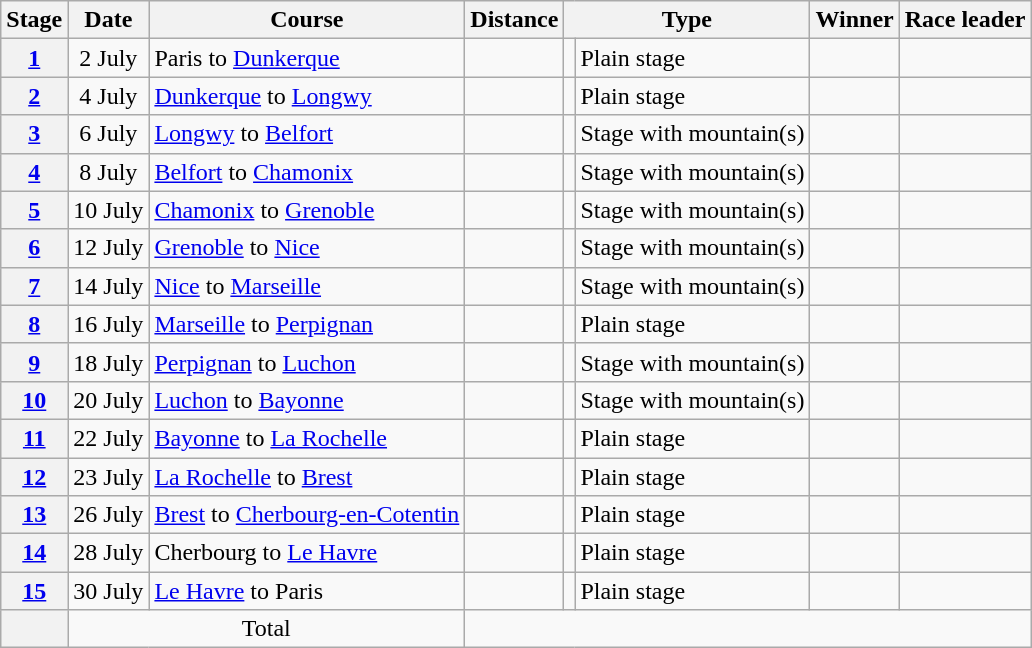<table class="wikitable">
<tr>
<th scope="col">Stage</th>
<th scope="col">Date</th>
<th scope="col">Course</th>
<th scope="col">Distance</th>
<th scope="col" colspan="2">Type</th>
<th scope="col">Winner</th>
<th scope="col">Race leader</th>
</tr>
<tr>
<th scope="row"><a href='#'>1</a></th>
<td style="text-align:center;">2 July</td>
<td>Paris to <a href='#'>Dunkerque</a></td>
<td></td>
<td></td>
<td>Plain stage</td>
<td></td>
<td></td>
</tr>
<tr>
<th scope="row"><a href='#'>2</a></th>
<td style="text-align:center;">4 July</td>
<td><a href='#'>Dunkerque</a> to <a href='#'>Longwy</a></td>
<td></td>
<td></td>
<td>Plain stage</td>
<td></td>
<td></td>
</tr>
<tr>
<th scope="row"><a href='#'>3</a></th>
<td style="text-align:center;">6 July</td>
<td><a href='#'>Longwy</a> to <a href='#'>Belfort</a></td>
<td></td>
<td></td>
<td>Stage with mountain(s)</td>
<td></td>
<td></td>
</tr>
<tr>
<th scope="row"><a href='#'>4</a></th>
<td style="text-align:center;">8 July</td>
<td><a href='#'>Belfort</a> to <a href='#'>Chamonix</a></td>
<td></td>
<td></td>
<td>Stage with mountain(s)</td>
<td></td>
<td></td>
</tr>
<tr>
<th scope="row"><a href='#'>5</a></th>
<td style="text-align:center;">10 July</td>
<td><a href='#'>Chamonix</a> to <a href='#'>Grenoble</a></td>
<td></td>
<td></td>
<td>Stage with mountain(s)</td>
<td></td>
<td></td>
</tr>
<tr>
<th scope="row"><a href='#'>6</a></th>
<td style="text-align:center;">12 July</td>
<td><a href='#'>Grenoble</a> to <a href='#'>Nice</a></td>
<td></td>
<td></td>
<td>Stage with mountain(s)</td>
<td></td>
<td></td>
</tr>
<tr>
<th scope="row"><a href='#'>7</a></th>
<td style="text-align:center;">14 July</td>
<td><a href='#'>Nice</a> to <a href='#'>Marseille</a></td>
<td></td>
<td></td>
<td>Stage with mountain(s)</td>
<td></td>
<td></td>
</tr>
<tr>
<th scope="row"><a href='#'>8</a></th>
<td style="text-align:center;">16 July</td>
<td><a href='#'>Marseille</a> to <a href='#'>Perpignan</a></td>
<td></td>
<td></td>
<td>Plain stage</td>
<td></td>
<td></td>
</tr>
<tr>
<th scope="row"><a href='#'>9</a></th>
<td style="text-align:center;">18 July</td>
<td><a href='#'>Perpignan</a> to <a href='#'>Luchon</a></td>
<td></td>
<td></td>
<td>Stage with mountain(s)</td>
<td></td>
<td></td>
</tr>
<tr>
<th scope="row"><a href='#'>10</a></th>
<td style="text-align:center;">20 July</td>
<td><a href='#'>Luchon</a> to <a href='#'>Bayonne</a></td>
<td></td>
<td></td>
<td>Stage with mountain(s)</td>
<td></td>
<td></td>
</tr>
<tr>
<th scope="row"><a href='#'>11</a></th>
<td style="text-align:center;">22 July</td>
<td><a href='#'>Bayonne</a> to <a href='#'>La Rochelle</a></td>
<td></td>
<td></td>
<td>Plain stage</td>
<td></td>
<td></td>
</tr>
<tr>
<th scope="row"><a href='#'>12</a></th>
<td style="text-align:center;">23 July</td>
<td><a href='#'>La Rochelle</a> to <a href='#'>Brest</a></td>
<td></td>
<td></td>
<td>Plain stage</td>
<td></td>
<td></td>
</tr>
<tr>
<th scope="row"><a href='#'>13</a></th>
<td style="text-align:center;">26 July</td>
<td><a href='#'>Brest</a> to <a href='#'>Cherbourg-en-Cotentin</a></td>
<td></td>
<td></td>
<td>Plain stage</td>
<td></td>
<td></td>
</tr>
<tr>
<th scope="row"><a href='#'>14</a></th>
<td style="text-align:center;">28 July</td>
<td>Cherbourg to <a href='#'>Le Havre</a></td>
<td></td>
<td></td>
<td>Plain stage</td>
<td></td>
<td></td>
</tr>
<tr>
<th scope="row"><a href='#'>15</a></th>
<td style="text-align:center;">30 July</td>
<td><a href='#'>Le Havre</a> to Paris</td>
<td></td>
<td></td>
<td>Plain stage</td>
<td></td>
<td></td>
</tr>
<tr>
<th scope="row"></th>
<td colspan="2" style="text-align:center">Total</td>
<td colspan="5" style="text-align:center"></td>
</tr>
</table>
